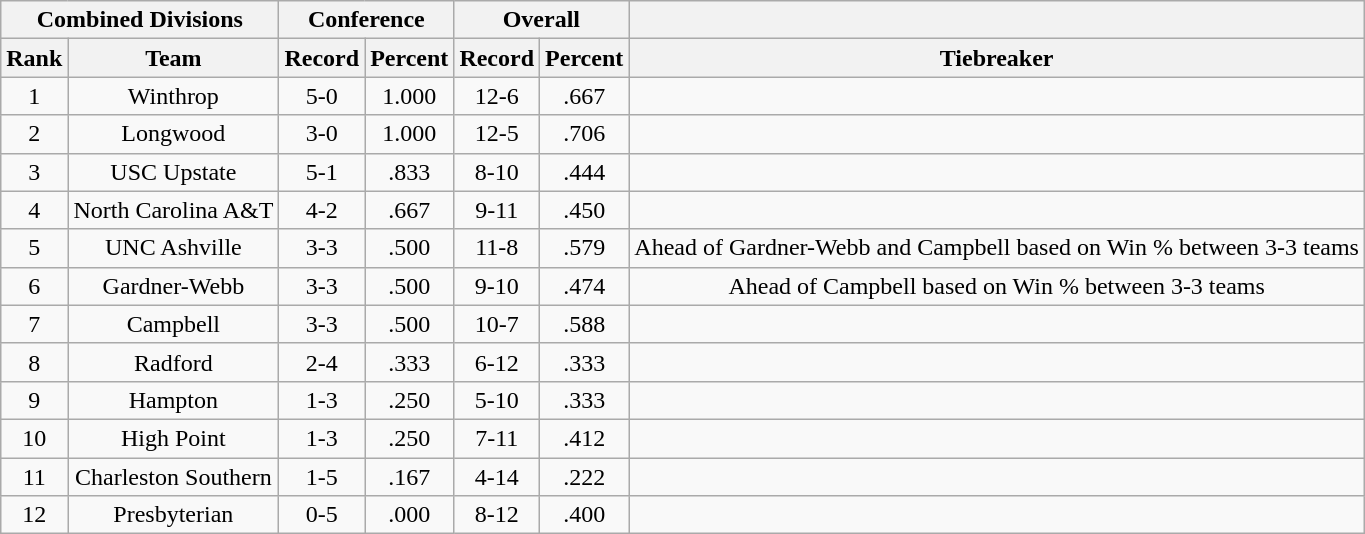<table class="wikitable sortable" style="text-align:center">
<tr>
<th colspan="2">Combined Divisions</th>
<th colspan="2">Conference</th>
<th colspan="2">Overall</th>
<th></th>
</tr>
<tr>
<th>Rank</th>
<th>Team</th>
<th>Record</th>
<th>Percent</th>
<th>Record</th>
<th>Percent</th>
<th>Tiebreaker</th>
</tr>
<tr>
<td>1</td>
<td>Winthrop</td>
<td>5-0</td>
<td>1.000</td>
<td>12-6</td>
<td>.667</td>
<td></td>
</tr>
<tr>
<td>2</td>
<td>Longwood</td>
<td>3-0</td>
<td>1.000</td>
<td>12-5</td>
<td>.706</td>
<td></td>
</tr>
<tr>
<td>3</td>
<td>USC Upstate</td>
<td>5-1</td>
<td>.833</td>
<td>8-10</td>
<td>.444</td>
<td></td>
</tr>
<tr>
<td>4</td>
<td>North Carolina A&T</td>
<td>4-2</td>
<td>.667</td>
<td>9-11</td>
<td>.450</td>
<td></td>
</tr>
<tr>
<td>5</td>
<td>UNC Ashville</td>
<td>3-3</td>
<td>.500</td>
<td>11-8</td>
<td>.579</td>
<td>Ahead of Gardner-Webb and Campbell based on Win % between 3-3 teams</td>
</tr>
<tr>
<td>6</td>
<td>Gardner-Webb</td>
<td>3-3</td>
<td>.500</td>
<td>9-10</td>
<td>.474</td>
<td>Ahead of Campbell based on Win % between 3-3 teams</td>
</tr>
<tr>
<td>7</td>
<td>Campbell</td>
<td>3-3</td>
<td>.500</td>
<td>10-7</td>
<td>.588</td>
<td></td>
</tr>
<tr>
<td>8</td>
<td>Radford</td>
<td>2-4</td>
<td>.333</td>
<td>6-12</td>
<td>.333</td>
<td></td>
</tr>
<tr>
<td>9</td>
<td>Hampton</td>
<td>1-3</td>
<td>.250</td>
<td>5-10</td>
<td>.333</td>
<td></td>
</tr>
<tr>
<td>10</td>
<td>High Point</td>
<td>1-3</td>
<td>.250</td>
<td>7-11</td>
<td>.412</td>
<td></td>
</tr>
<tr>
<td>11</td>
<td>Charleston Southern</td>
<td>1-5</td>
<td>.167</td>
<td>4-14</td>
<td>.222</td>
<td></td>
</tr>
<tr>
<td>12</td>
<td>Presbyterian</td>
<td>0-5</td>
<td>.000</td>
<td>8-12</td>
<td>.400</td>
<td></td>
</tr>
</table>
